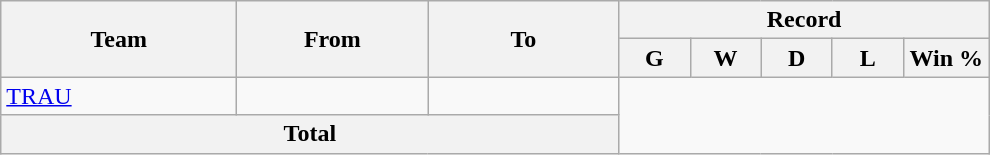<table class="wikitable" style="text-align: center">
<tr>
<th rowspan=2! width=150>Team</th>
<th rowspan=2! width=120>From</th>
<th rowspan=2! width=120>To</th>
<th colspan=7>Record</th>
</tr>
<tr>
<th width=40>G</th>
<th width=40>W</th>
<th width=40>D</th>
<th width=40>L</th>
<th width=50>Win %</th>
</tr>
<tr>
<td align=left> <a href='#'>TRAU</a></td>
<td align=left></td>
<td align=left><br></td>
</tr>
<tr>
<th colspan="3">Total<br></th>
</tr>
</table>
